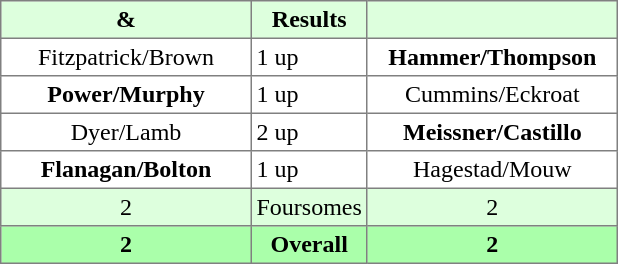<table border="1" cellpadding="3" style="border-collapse:collapse; text-align:center;">
<tr style="background:#ddffdd;">
<th width=160> & </th>
<th>Results</th>
<th width=160></th>
</tr>
<tr>
<td>Fitzpatrick/Brown</td>
<td align=left> 1 up</td>
<td><strong>Hammer/Thompson</strong></td>
</tr>
<tr>
<td><strong>Power/Murphy</strong></td>
<td align=left> 1 up</td>
<td>Cummins/Eckroat</td>
</tr>
<tr>
<td>Dyer/Lamb</td>
<td align=left> 2 up</td>
<td><strong>Meissner/Castillo</strong></td>
</tr>
<tr>
<td><strong>Flanagan/Bolton</strong></td>
<td align=left> 1 up</td>
<td>Hagestad/Mouw</td>
</tr>
<tr style="background:#ddffdd;">
<td>2</td>
<td>Foursomes</td>
<td>2</td>
</tr>
<tr style="background:#aaffaa;">
<th>2</th>
<th>Overall</th>
<th>2</th>
</tr>
</table>
